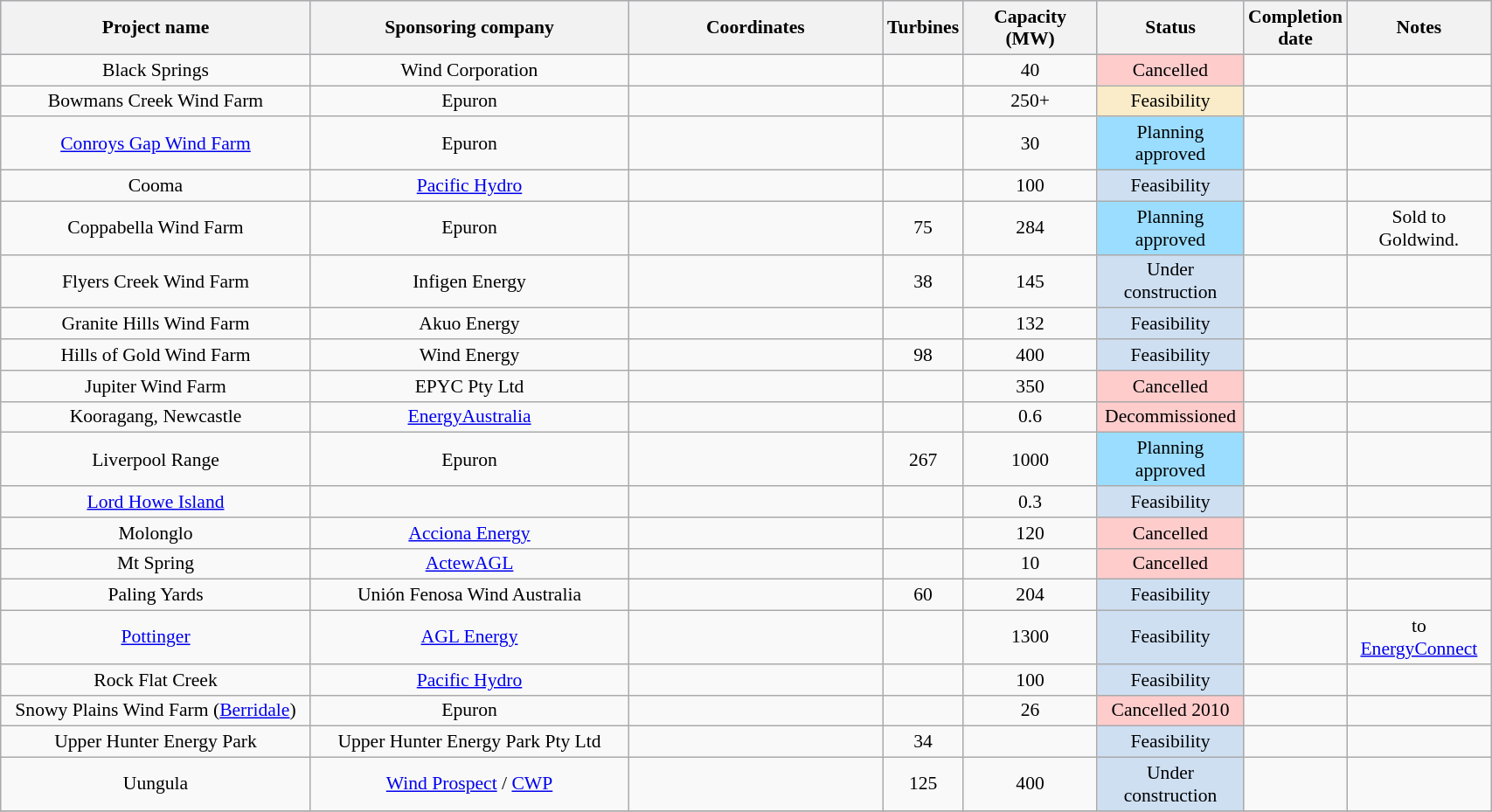<table class="wikitable sortable" style="text-align:center; font-size:90%; border-collapse:collapse;" width=90%>
<tr style="background:#C1D8FF;">
<th width=25%>Project name</th>
<th width=25%>Sponsoring company</th>
<th width=20%>Coordinates</th>
<th>Turbines</th>
<th width=10%>Capacity (MW)</th>
<th width=10%>Status</th>
<th>Completion date</th>
<th width=10%>Notes</th>
</tr>
<tr>
<td>Black Springs</td>
<td>Wind Corporation</td>
<td></td>
<td></td>
<td>40</td>
<td style="background:#FFCCCC;">Cancelled</td>
<td></td>
<td></td>
</tr>
<tr>
<td>Bowmans Creek Wind Farm</td>
<td>Epuron</td>
<td></td>
<td></td>
<td>250+</td>
<td style="background:#FAECC8;">Feasibility</td>
<td></td>
<td></td>
</tr>
<tr>
<td><a href='#'>Conroys Gap Wind Farm</a></td>
<td>Epuron</td>
<td></td>
<td></td>
<td>30</td>
<td style="background:#9BDDFF;">Planning approved</td>
<td></td>
<td></td>
</tr>
<tr>
<td>Cooma</td>
<td><a href='#'>Pacific Hydro</a></td>
<td></td>
<td></td>
<td>100</td>
<td style="background:#CEDFF2;">Feasibility</td>
<td></td>
<td></td>
</tr>
<tr>
<td>Coppabella Wind Farm</td>
<td>Epuron</td>
<td></td>
<td>75</td>
<td>284</td>
<td style="background:#9BDDFF;">Planning approved</td>
<td></td>
<td>Sold to Goldwind.</td>
</tr>
<tr>
<td>Flyers Creek Wind Farm</td>
<td>Infigen Energy</td>
<td></td>
<td>38</td>
<td>145</td>
<td style="background:#CEDFF2;">Under construction</td>
<td></td>
<td></td>
</tr>
<tr>
<td>Granite Hills Wind Farm</td>
<td>Akuo Energy</td>
<td></td>
<td></td>
<td>132</td>
<td style="background:#CEDFF2;">Feasibility</td>
<td></td>
<td></td>
</tr>
<tr>
<td>Hills of Gold Wind Farm</td>
<td>Wind Energy</td>
<td></td>
<td>98</td>
<td>400</td>
<td style="background:#CEDFF2;">Feasibility</td>
<td></td>
<td></td>
</tr>
<tr>
<td>Jupiter Wind Farm</td>
<td>EPYC Pty Ltd</td>
<td></td>
<td></td>
<td>350</td>
<td style="background:#FFCCCC;">Cancelled</td>
<td></td>
<td></td>
</tr>
<tr>
<td>Kooragang, Newcastle</td>
<td><a href='#'>EnergyAustralia</a></td>
<td></td>
<td></td>
<td>0.6</td>
<td style="background:#FFCCCC;">Decommissioned</td>
<td></td>
<td></td>
</tr>
<tr>
<td>Liverpool Range</td>
<td>Epuron</td>
<td></td>
<td>267</td>
<td>1000</td>
<td style="background:#9BDDFF;">Planning approved</td>
<td></td>
<td></td>
</tr>
<tr>
<td><a href='#'>Lord Howe Island</a></td>
<td></td>
<td></td>
<td></td>
<td>0.3</td>
<td style="background:#CEDFF2;">Feasibility</td>
<td></td>
<td></td>
</tr>
<tr>
<td>Molonglo</td>
<td><a href='#'>Acciona Energy</a></td>
<td></td>
<td></td>
<td>120</td>
<td style="background:#FFCCCC;">Cancelled</td>
<td></td>
<td></td>
</tr>
<tr>
<td>Mt Spring</td>
<td><a href='#'>ActewAGL</a></td>
<td></td>
<td></td>
<td>10</td>
<td style="background:#FFCCCC;">Cancelled</td>
<td></td>
<td></td>
</tr>
<tr>
<td>Paling Yards</td>
<td>Unión Fenosa Wind Australia</td>
<td></td>
<td>60</td>
<td>204</td>
<td style="background:#CEDFF2;">Feasibility</td>
<td></td>
<td></td>
</tr>
<tr>
<td><a href='#'>Pottinger</a></td>
<td><a href='#'>AGL Energy</a></td>
<td></td>
<td></td>
<td>1300</td>
<td style="background:#CEDFF2;">Feasibility</td>
<td></td>
<td>to <a href='#'>EnergyConnect</a></td>
</tr>
<tr>
<td>Rock Flat Creek</td>
<td><a href='#'>Pacific Hydro</a></td>
<td></td>
<td></td>
<td>100</td>
<td style="background:#CEDFF2;">Feasibility</td>
<td></td>
<td></td>
</tr>
<tr>
<td>Snowy Plains Wind Farm (<a href='#'>Berridale</a>)</td>
<td>Epuron</td>
<td></td>
<td></td>
<td>26</td>
<td style="background:#FFCCCC;">Cancelled 2010</td>
<td></td>
<td></td>
</tr>
<tr>
<td>Upper Hunter Energy Park</td>
<td>Upper Hunter Energy Park Pty Ltd</td>
<td></td>
<td>34</td>
<td></td>
<td style="background:#CEDFF2;">Feasibility</td>
<td></td>
<td></td>
</tr>
<tr>
<td>Uungula</td>
<td><a href='#'>Wind Prospect</a> / <a href='#'>CWP</a></td>
<td></td>
<td>125</td>
<td>400</td>
<td style="background:#CEDFF2;">Under construction</td>
<td></td>
<td></td>
</tr>
<tr>
</tr>
</table>
